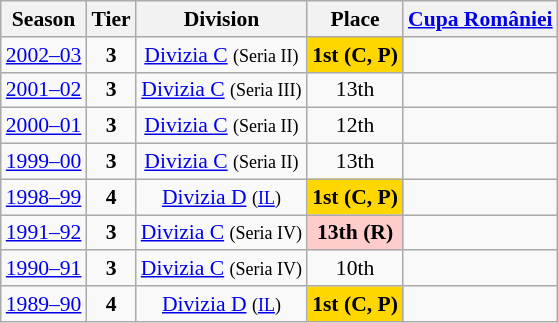<table class="wikitable" style="text-align:center; font-size:90%">
<tr>
<th>Season</th>
<th>Tier</th>
<th>Division</th>
<th>Place</th>
<th><a href='#'>Cupa României</a></th>
</tr>
<tr>
<td><a href='#'>2002–03</a></td>
<td><strong>3</strong></td>
<td><a href='#'>Divizia C</a> <small>(Seria II)</small></td>
<td align=center bgcolor=gold><strong>1st</strong> <strong>(C, P)</strong></td>
<td></td>
</tr>
<tr>
<td><a href='#'>2001–02</a></td>
<td><strong>3</strong></td>
<td><a href='#'>Divizia C</a> <small>(Seria III)</small></td>
<td>13th</td>
<td></td>
</tr>
<tr>
<td><a href='#'>2000–01</a></td>
<td><strong>3</strong></td>
<td><a href='#'>Divizia C</a> <small>(Seria II)</small></td>
<td>12th</td>
<td></td>
</tr>
<tr>
<td><a href='#'>1999–00</a></td>
<td><strong>3</strong></td>
<td><a href='#'>Divizia C</a> <small>(Seria II)</small></td>
<td>13th</td>
<td></td>
</tr>
<tr>
<td><a href='#'>1998–99</a></td>
<td><strong>4</strong></td>
<td><a href='#'>Divizia D</a> <small>(<a href='#'>IL</a>)</small></td>
<td align=center bgcolor=gold><strong>1st</strong> <strong>(C, P)</strong></td>
<td></td>
</tr>
<tr>
<td><a href='#'>1991–92</a></td>
<td><strong>3</strong></td>
<td><a href='#'>Divizia C</a> <small>(Seria IV)</small></td>
<td align=center bgcolor=#FFCCCC><strong>13th</strong> <strong>(R)</strong></td>
<td></td>
</tr>
<tr>
<td><a href='#'>1990–91</a></td>
<td><strong>3</strong></td>
<td><a href='#'>Divizia C</a> <small>(Seria IV)</small></td>
<td>10th</td>
<td></td>
</tr>
<tr>
<td><a href='#'>1989–90</a></td>
<td><strong>4</strong></td>
<td><a href='#'>Divizia D</a> <small>(<a href='#'>IL</a>)</small></td>
<td align=center bgcolor=gold><strong>1st</strong> <strong>(C, P)</strong></td>
<td></td>
</tr>
</table>
